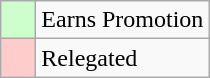<table class="wikitable">
<tr>
<td bgcolor="#ccffcc">    </td>
<td>Earns Promotion</td>
</tr>
<tr>
<td bgcolor="#ffcccc">    </td>
<td>Relegated</td>
</tr>
</table>
